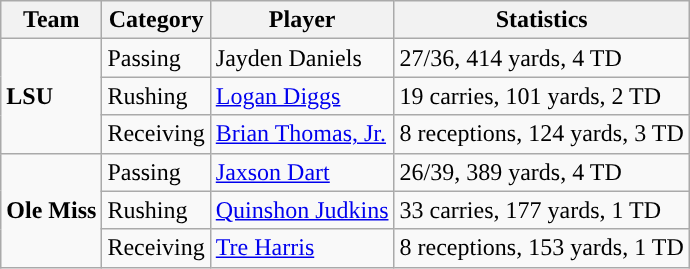<table class="wikitable" style="float: right;">
<tr>
<th>Team</th>
<th>Category</th>
<th>Player</th>
<th>Statistics</th>
</tr>
<tr>
<td rowspan=3><strong>LSU</strong></td>
<td>Passing</td>
<td>Jayden Daniels</td>
<td>27/36, 414 yards, 4 TD</td>
</tr>
<tr>
<td>Rushing</td>
<td><a href='#'>Logan Diggs</a></td>
<td>19 carries, 101 yards, 2 TD</td>
</tr>
<tr>
<td>Receiving</td>
<td><a href='#'>Brian Thomas, Jr.</a></td>
<td>8 receptions, 124 yards, 3 TD</td>
</tr>
<tr>
<td rowspan=3><strong>Ole Miss</strong></td>
<td>Passing</td>
<td><a href='#'>Jaxson Dart</a></td>
<td>26/39, 389 yards, 4 TD</td>
</tr>
<tr>
<td>Rushing</td>
<td><a href='#'>Quinshon Judkins</a></td>
<td>33 carries, 177 yards, 1 TD</td>
</tr>
<tr>
<td>Receiving</td>
<td><a href='#'>Tre Harris</a></td>
<td>8 receptions, 153 yards, 1 TD</td>
</tr>
</table>
